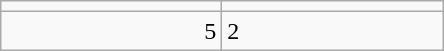<table class="wikitable">
<tr>
<td align=center width=140></td>
<td align=center width=140></td>
</tr>
<tr>
<td align=right>5</td>
<td>2</td>
</tr>
</table>
